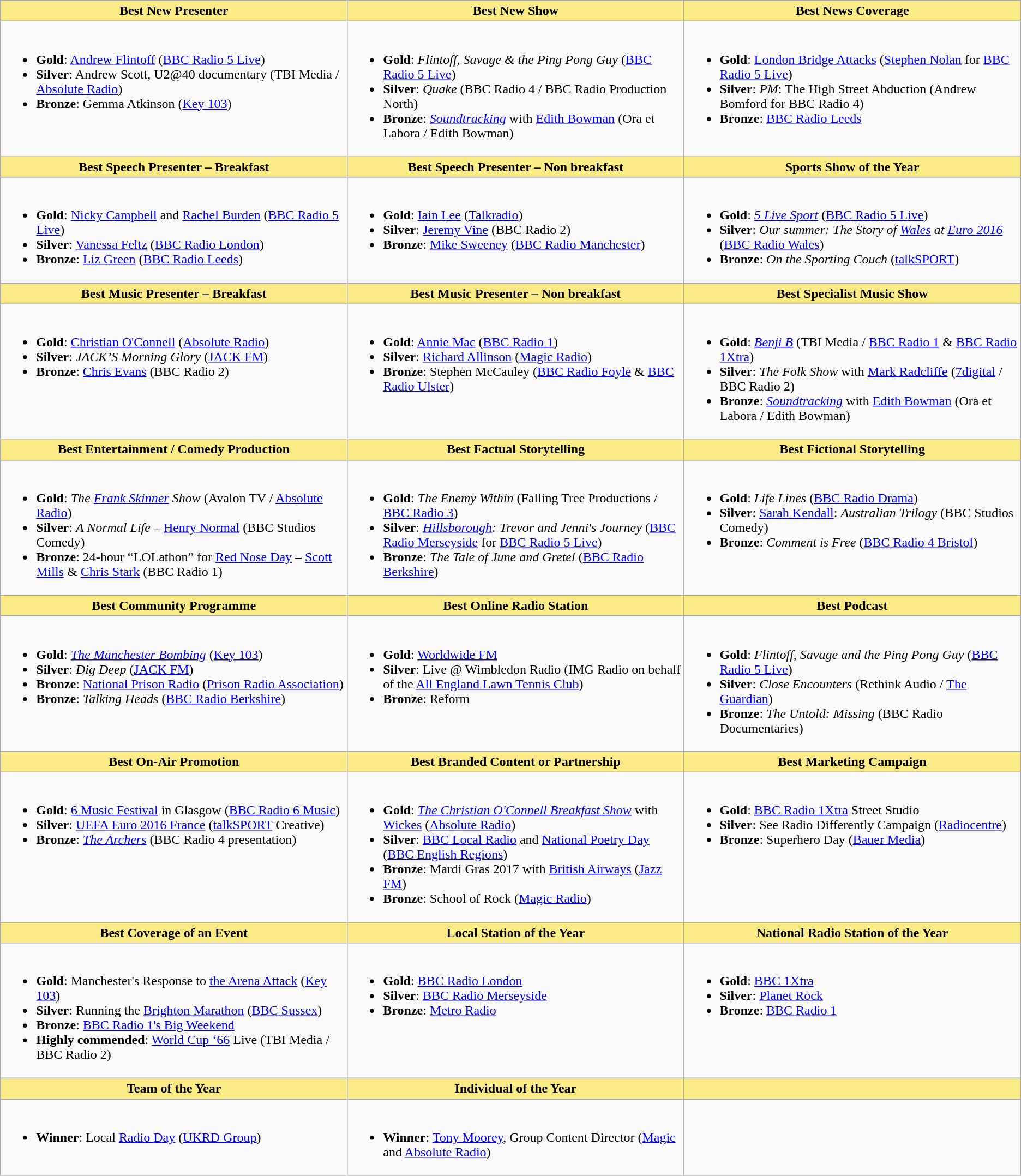<table class=wikitable style=font-size:100%>
<tr>
<th style="background:#FAEB86;" width="34%">Best New Presenter</th>
<th style="background:#FAEB86;" width="33%">Best New Show</th>
<th style="background:#FAEB86;" width="33%">Best News Coverage</th>
</tr>
<tr>
<td valign="top"><br><ul><li><strong>Gold</strong>: <a href='#'>Andrew Flintoff</a> (<a href='#'>BBC Radio 5 Live</a>)</li><li><strong>Silver</strong>: Andrew Scott, U2@40 documentary (TBI Media / <a href='#'>Absolute Radio</a>)</li><li><strong>Bronze</strong>: Gemma Atkinson (<a href='#'>Key 103</a>)</li></ul></td>
<td valign="top"><br><ul><li><strong>Gold</strong>: <em>Flintoff, Savage & the Ping Pong Guy</em> (<a href='#'>BBC Radio 5 Live</a>)</li><li><strong>Silver</strong>: <em>Quake</em> (BBC Radio 4 / BBC Radio Production North)</li><li><strong>Bronze</strong>: <em><a href='#'>Soundtracking</a></em> with <a href='#'>Edith Bowman</a> (Ora et Labora / Edith Bowman)</li></ul></td>
<td valign="top"><br><ul><li><strong>Gold</strong>: <a href='#'>London Bridge Attacks</a> (<a href='#'>Stephen Nolan</a> for <a href='#'>BBC Radio 5 Live</a>)</li><li><strong>Silver</strong>: <em>PM</em>: The High Street Abduction (Andrew Bomford for BBC Radio 4)</li><li><strong>Bronze</strong>: <a href='#'>BBC Radio Leeds</a></li></ul></td>
</tr>
<tr>
<th style="background:#FAEB86;" width="34%">Best Speech Presenter – Breakfast</th>
<th style="background:#FAEB86;" width="33%">Best Speech Presenter – Non breakfast</th>
<th style="background:#FAEB86;" width="33%">Sports Show of the Year</th>
</tr>
<tr>
<td valign="top"><br><ul><li><strong>Gold</strong>: <a href='#'>Nicky Campbell</a> and <a href='#'>Rachel Burden</a> (<a href='#'>BBC Radio 5 Live</a>)</li><li><strong>Silver</strong>: <a href='#'>Vanessa Feltz</a> (<a href='#'>BBC Radio London</a>)</li><li><strong>Bronze</strong>: <a href='#'>Liz Green</a> (<a href='#'>BBC Radio Leeds</a>)</li></ul></td>
<td valign="top"><br><ul><li><strong>Gold</strong>: <a href='#'>Iain Lee</a> (<a href='#'>Talkradio</a>)</li><li><strong>Silver</strong>: <a href='#'>Jeremy Vine</a> (BBC Radio 2)</li><li><strong>Bronze</strong>: <a href='#'>Mike Sweeney</a> (<a href='#'>BBC Radio Manchester</a>)</li></ul></td>
<td valign="top"><br><ul><li><strong>Gold</strong>: <em><a href='#'>5 Live Sport</a></em> (<a href='#'>BBC Radio 5 Live</a>)</li><li><strong>Silver</strong>: <em>Our summer: The Story of <a href='#'>Wales</a> at <a href='#'>Euro 2016</a></em> (<a href='#'>BBC Radio Wales</a>)</li><li><strong>Bronze</strong>: <em>On the Sporting Couch</em> (<a href='#'>talkSPORT</a>)</li></ul></td>
</tr>
<tr>
<th style="background:#FAEB86;" width="34%">Best Music Presenter – Breakfast</th>
<th style="background:#FAEB86;" width="33%">Best Music Presenter – Non breakfast</th>
<th style="background:#FAEB86;" width="33%">Best Specialist Music Show</th>
</tr>
<tr>
<td valign="top"><br><ul><li><strong>Gold</strong>: <a href='#'>Christian O'Connell</a> (<a href='#'>Absolute Radio</a>)</li><li><strong>Silver</strong>: <em>JACK’S Morning Glory</em> (<a href='#'>JACK FM</a>)</li><li><strong>Bronze</strong>: <a href='#'>Chris Evans</a> (BBC Radio 2)</li></ul></td>
<td valign="top"><br><ul><li><strong>Gold</strong>: <a href='#'>Annie Mac</a> (<a href='#'>BBC Radio 1</a>)</li><li><strong>Silver</strong>: <a href='#'>Richard Allinson</a> (<a href='#'>Magic Radio</a>)</li><li><strong>Bronze</strong>: Stephen McCauley (<a href='#'>BBC Radio Foyle</a> & <a href='#'>BBC Radio Ulster</a>)</li></ul></td>
<td valign="top"><br><ul><li><strong>Gold</strong>: <em><a href='#'>Benji B</a></em> (TBI Media / <a href='#'>BBC Radio 1</a> & <a href='#'>BBC Radio 1Xtra</a>)</li><li><strong>Silver</strong>: <em>The Folk Show</em> with <a href='#'>Mark Radcliffe</a> (<a href='#'>7digital</a> / BBC Radio 2)</li><li><strong>Bronze</strong>: <em><a href='#'>Soundtracking</a></em> with <a href='#'>Edith Bowman</a> (Ora et Labora / Edith Bowman)</li></ul></td>
</tr>
<tr>
<th style="background:#FAEB86;" width="34%">Best Entertainment / Comedy Production</th>
<th style="background:#FAEB86;" width="33%">Best Factual Storytelling</th>
<th style="background:#FAEB86;" width="33%">Best Fictional Storytelling</th>
</tr>
<tr>
<td valign="top"><br><ul><li><strong>Gold</strong>: <em>The <a href='#'>Frank Skinner</a> Show</em> (Avalon TV / <a href='#'>Absolute Radio</a>)</li><li><strong>Silver</strong>: <em>A Normal Life</em> – <a href='#'>Henry Normal</a> (BBC Studios Comedy)</li><li><strong>Bronze</strong>: 24-hour “LOLathon” for <a href='#'>Red Nose Day</a> – <a href='#'>Scott Mills</a> & <a href='#'>Chris Stark</a> (BBC Radio 1)</li></ul></td>
<td valign="top"><br><ul><li><strong>Gold</strong>: <em>The Enemy Within</em> (Falling Tree Productions / <a href='#'>BBC Radio 3</a>)</li><li><strong>Silver</strong>: <em><a href='#'>Hillsborough</a>: Trevor and Jenni's Journey</em> (<a href='#'>BBC Radio Merseyside</a> for <a href='#'>BBC Radio 5 Live</a>)</li><li><strong>Bronze</strong>: <em>The Tale of June and Gretel</em> (<a href='#'>BBC Radio Berkshire</a>)</li></ul></td>
<td valign="top"><br><ul><li><strong>Gold</strong>: <em>Life Lines</em> (<a href='#'>BBC Radio Drama</a>)</li><li><strong>Silver</strong>: <a href='#'>Sarah Kendall</a>: <em>Australian Trilogy</em> (BBC Studios Comedy)</li><li><strong>Bronze</strong>: <em>Comment is Free</em> (<a href='#'>BBC Radio 4 Bristol</a>)</li></ul></td>
</tr>
<tr>
<th style="background:#FAEB86;" width="34%">Best Community Programme</th>
<th style="background:#FAEB86;" width="33%">Best Online Radio Station</th>
<th style="background:#FAEB86;" width="33%">Best Podcast</th>
</tr>
<tr>
<td valign="top"><br><ul><li><strong>Gold</strong>: <em><a href='#'>The Manchester Bombing</a></em> (<a href='#'>Key 103</a>)</li><li><strong>Silver</strong>: <em>Dig Deep</em> (<a href='#'>JACK FM</a>)</li><li><strong>Bronze</strong>: <a href='#'>National Prison Radio</a> (<a href='#'>Prison Radio Association</a>)</li><li><strong>Bronze</strong>: <em>Talking Heads</em> (<a href='#'>BBC Radio Berkshire</a>)</li></ul></td>
<td valign="top"><br><ul><li><strong>Gold</strong>: <a href='#'>Worldwide FM</a></li><li><strong>Silver</strong>: Live @ Wimbledon Radio (IMG Radio on behalf of the <a href='#'>All England Lawn Tennis Club</a>)</li><li><strong>Bronze</strong>: Reform</li></ul></td>
<td valign="top"><br><ul><li><strong>Gold</strong>: <em>Flintoff, Savage and the Ping Pong Guy</em> (<a href='#'>BBC Radio 5 Live</a>)</li><li><strong>Silver</strong>: <em>Close Encounters</em> (Rethink Audio / <a href='#'>The Guardian</a>)</li><li><strong>Bronze</strong>: <em>The Untold: Missing</em> (BBC Radio Documentaries)</li></ul></td>
</tr>
<tr>
<th style="background:#FAEB86;" width="34%">Best On-Air Promotion</th>
<th style="background:#FAEB86;" width="33%">Best Branded Content or Partnership</th>
<th style="background:#FAEB86;" width="33%">Best Marketing Campaign</th>
</tr>
<tr>
<td valign="top"><br><ul><li><strong>Gold</strong>: <a href='#'>6 Music Festival</a> in Glasgow (<a href='#'>BBC Radio 6 Music</a>)</li><li><strong>Silver</strong>: <a href='#'>UEFA Euro 2016 France</a> (<a href='#'>talkSPORT</a> Creative)</li><li><strong>Bronze</strong>: <em><a href='#'>The Archers</a></em> (BBC Radio 4 presentation)</li></ul></td>
<td valign="top"><br><ul><li><strong>Gold</strong>: <em><a href='#'>The Christian O'Connell Breakfast Show</a></em> with <a href='#'>Wickes</a> (<a href='#'>Absolute Radio</a>)</li><li><strong>Silver</strong>: <a href='#'>BBC Local Radio</a> and <a href='#'>National Poetry Day</a> (<a href='#'>BBC English Regions</a>)</li><li><strong>Bronze</strong>: Mardi Gras 2017 with <a href='#'>British Airways</a> (<a href='#'>Jazz FM</a>)</li><li><strong>Bronze</strong>: School of Rock (<a href='#'>Magic Radio</a>)</li></ul></td>
<td valign="top"><br><ul><li><strong>Gold</strong>: <a href='#'>BBC Radio 1Xtra</a> Street Studio</li><li><strong>Silver</strong>: See Radio Differently Campaign (<a href='#'>Radiocentre</a>)</li><li><strong>Bronze</strong>: Superhero Day (<a href='#'>Bauer Media</a>)</li></ul></td>
</tr>
<tr>
<th style="background:#FAEB86;" width="34%">Best Coverage of an Event</th>
<th style="background:#FAEB86;" width="33%">Local Station of the Year</th>
<th style="background:#FAEB86;" width="33%">National Radio Station of the Year</th>
</tr>
<tr>
<td valign="top"><br><ul><li><strong>Gold</strong>: Manchester's Response to <a href='#'>the Arena Attack</a> (<a href='#'>Key 103</a>)</li><li><strong>Silver</strong>: Running the <a href='#'>Brighton Marathon</a> (<a href='#'>BBC Sussex</a>)</li><li><strong>Bronze</strong>: <a href='#'>BBC Radio 1's Big Weekend</a></li><li><strong>Highly commended</strong>: <a href='#'>World Cup ‘66</a> Live (TBI Media / BBC Radio 2)</li></ul></td>
<td valign="top"><br><ul><li><strong>Gold</strong>: <a href='#'>BBC Radio London</a></li><li><strong>Silver</strong>: <a href='#'>BBC Radio Merseyside</a></li><li><strong>Bronze</strong>: <a href='#'>Metro Radio</a></li></ul></td>
<td valign="top"><br><ul><li><strong>Gold</strong>: <a href='#'>BBC 1Xtra</a></li><li><strong>Silver</strong>: <a href='#'>Planet Rock</a></li><li><strong>Bronze</strong>: <a href='#'>BBC Radio 1</a></li></ul></td>
</tr>
<tr>
<th style="background:#FAEB86;" width="34%">Team of the Year</th>
<th style="background:#FAEB86;" width="33%">Individual of the Year</th>
<th style="background:#FAEB86;" width="33%"></th>
</tr>
<tr>
<td valign="top"><br><ul><li><strong>Winner</strong>: Local <a href='#'>Radio Day</a> (<a href='#'>UKRD Group</a>)</li></ul></td>
<td valign="top"><br><ul><li><strong>Winner</strong>: <a href='#'>Tony Moorey</a>, Group Content Director (<a href='#'>Magic</a> and <a href='#'>Absolute Radio</a>)</li></ul></td>
<td valign="top"></td>
</tr>
</table>
